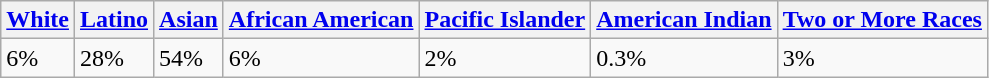<table class="wikitable">
<tr>
<th><a href='#'>White</a></th>
<th><a href='#'>Latino</a></th>
<th><a href='#'>Asian</a></th>
<th><a href='#'>African American</a></th>
<th><a href='#'>Pacific Islander</a></th>
<th><a href='#'>American Indian</a></th>
<th><a href='#'>Two or More Races</a></th>
</tr>
<tr>
<td>6%</td>
<td>28%</td>
<td>54%</td>
<td>6%</td>
<td>2%</td>
<td>0.3%</td>
<td>3%</td>
</tr>
</table>
